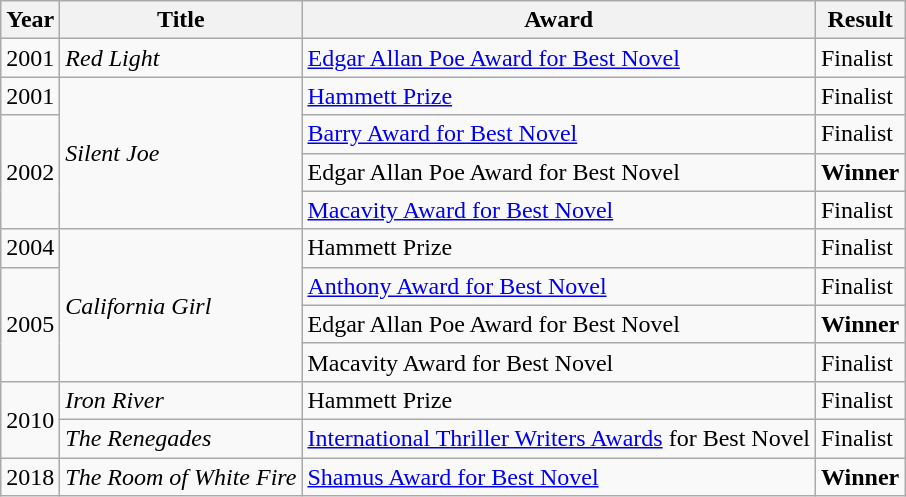<table class="wikitable">
<tr>
<th>Year</th>
<th>Title</th>
<th>Award</th>
<th>Result</th>
</tr>
<tr>
<td>2001</td>
<td><em>Red Light</em></td>
<td><a href='#'>Edgar Allan Poe Award for Best Novel</a></td>
<td>Finalist</td>
</tr>
<tr>
<td>2001</td>
<td rowspan="4"><em>Silent Joe</em></td>
<td><a href='#'>Hammett Prize</a></td>
<td>Finalist</td>
</tr>
<tr>
<td rowspan="3">2002</td>
<td><a href='#'>Barry Award for Best Novel</a></td>
<td>Finalist</td>
</tr>
<tr>
<td>Edgar Allan Poe Award for Best Novel</td>
<td><strong>Winner</strong></td>
</tr>
<tr>
<td><a href='#'>Macavity Award for Best Novel</a></td>
<td>Finalist</td>
</tr>
<tr>
<td>2004</td>
<td rowspan="4"><em>California Girl</em></td>
<td>Hammett Prize</td>
<td>Finalist</td>
</tr>
<tr>
<td rowspan="3">2005</td>
<td><a href='#'>Anthony Award for Best Novel</a></td>
<td>Finalist</td>
</tr>
<tr>
<td>Edgar Allan Poe Award for Best Novel</td>
<td><strong>Winner</strong></td>
</tr>
<tr>
<td>Macavity Award for Best Novel</td>
<td>Finalist</td>
</tr>
<tr>
<td rowspan="2">2010</td>
<td><em>Iron River</em></td>
<td>Hammett Prize</td>
<td>Finalist</td>
</tr>
<tr>
<td><em>The Renegades</em></td>
<td><a href='#'>International Thriller Writers Awards</a>  for Best Novel</td>
<td>Finalist</td>
</tr>
<tr>
<td>2018</td>
<td><em>The Room of White Fire</em></td>
<td><a href='#'>Shamus Award for Best Novel</a></td>
<td><strong>Winner</strong></td>
</tr>
</table>
